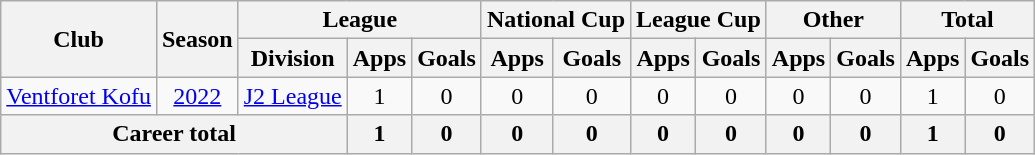<table class="wikitable" style="text-align: center">
<tr>
<th rowspan="2">Club</th>
<th rowspan="2">Season</th>
<th colspan="3">League</th>
<th colspan="2">National Cup</th>
<th colspan="2">League Cup</th>
<th colspan="2">Other</th>
<th colspan="2">Total</th>
</tr>
<tr>
<th>Division</th>
<th>Apps</th>
<th>Goals</th>
<th>Apps</th>
<th>Goals</th>
<th>Apps</th>
<th>Goals</th>
<th>Apps</th>
<th>Goals</th>
<th>Apps</th>
<th>Goals</th>
</tr>
<tr>
<td><a href='#'>Ventforet Kofu</a></td>
<td><a href='#'>2022</a></td>
<td><a href='#'>J2 League</a></td>
<td>1</td>
<td>0</td>
<td>0</td>
<td>0</td>
<td>0</td>
<td>0</td>
<td>0</td>
<td>0</td>
<td>1</td>
<td>0</td>
</tr>
<tr>
<th colspan=3>Career total</th>
<th>1</th>
<th>0</th>
<th>0</th>
<th>0</th>
<th>0</th>
<th>0</th>
<th>0</th>
<th>0</th>
<th>1</th>
<th>0</th>
</tr>
</table>
